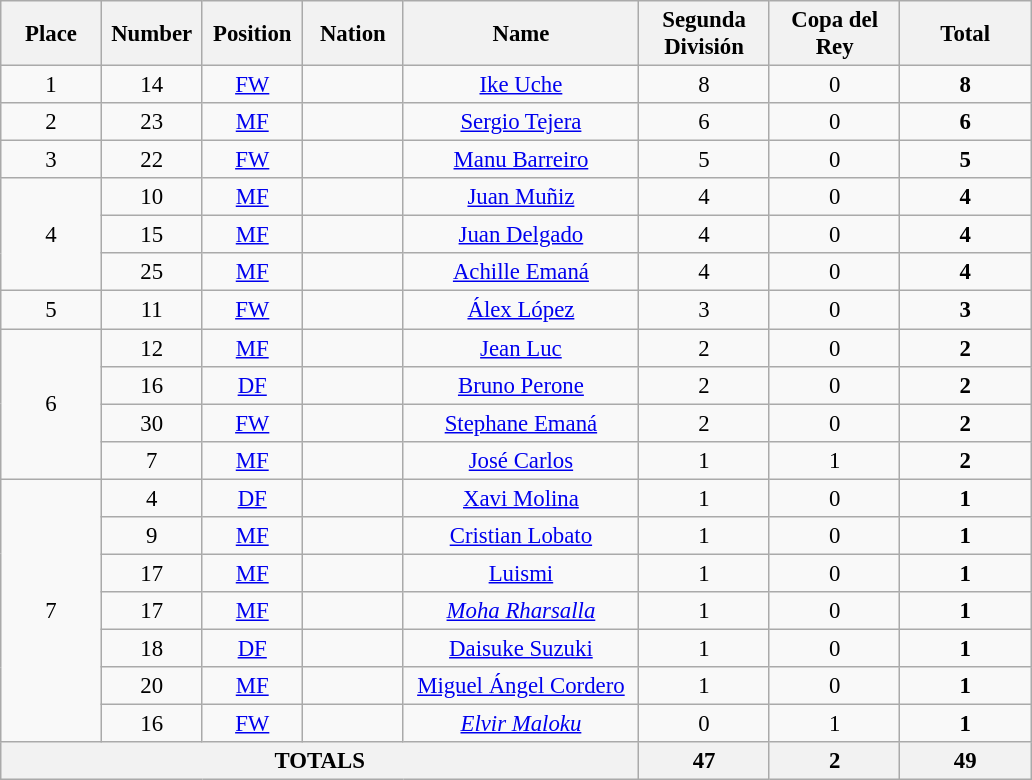<table class="wikitable" style="font-size: 95%; text-align: center;">
<tr>
<th width=60>Place</th>
<th width=60>Number</th>
<th width=60>Position</th>
<th width=60>Nation</th>
<th width=150>Name</th>
<th width=80>Segunda División</th>
<th width=80>Copa del Rey</th>
<th width=80>Total</th>
</tr>
<tr>
<td>1</td>
<td>14</td>
<td><a href='#'>FW</a></td>
<td></td>
<td><a href='#'>Ike Uche</a></td>
<td>8</td>
<td>0</td>
<td><strong>8</strong></td>
</tr>
<tr>
<td>2</td>
<td>23</td>
<td><a href='#'>MF</a></td>
<td></td>
<td><a href='#'>Sergio Tejera</a></td>
<td>6</td>
<td>0</td>
<td><strong>6</strong></td>
</tr>
<tr>
<td>3</td>
<td>22</td>
<td><a href='#'>FW</a></td>
<td></td>
<td><a href='#'>Manu Barreiro</a></td>
<td>5</td>
<td>0</td>
<td><strong>5</strong></td>
</tr>
<tr>
<td rowspan="3">4</td>
<td>10</td>
<td><a href='#'>MF</a></td>
<td></td>
<td><a href='#'>Juan Muñiz</a></td>
<td>4</td>
<td>0</td>
<td><strong>4</strong></td>
</tr>
<tr>
<td>15</td>
<td><a href='#'>MF</a></td>
<td></td>
<td><a href='#'>Juan Delgado</a></td>
<td>4</td>
<td>0</td>
<td><strong>4</strong></td>
</tr>
<tr>
<td>25</td>
<td><a href='#'>MF</a></td>
<td></td>
<td><a href='#'>Achille Emaná</a></td>
<td>4</td>
<td>0</td>
<td><strong>4</strong></td>
</tr>
<tr>
<td>5</td>
<td>11</td>
<td><a href='#'>FW</a></td>
<td></td>
<td><a href='#'>Álex López</a></td>
<td>3</td>
<td>0</td>
<td><strong>3</strong></td>
</tr>
<tr>
<td rowspan="4">6</td>
<td>12</td>
<td><a href='#'>MF</a></td>
<td></td>
<td><a href='#'>Jean Luc</a></td>
<td>2</td>
<td>0</td>
<td><strong>2</strong></td>
</tr>
<tr>
<td>16</td>
<td><a href='#'>DF</a></td>
<td></td>
<td><a href='#'>Bruno Perone</a></td>
<td>2</td>
<td>0</td>
<td><strong>2</strong></td>
</tr>
<tr>
<td>30</td>
<td><a href='#'>FW</a></td>
<td></td>
<td><a href='#'>Stephane Emaná</a></td>
<td>2</td>
<td>0</td>
<td><strong>2</strong></td>
</tr>
<tr>
<td>7</td>
<td><a href='#'>MF</a></td>
<td></td>
<td><a href='#'>José Carlos</a></td>
<td>1</td>
<td>1</td>
<td><strong>2</strong></td>
</tr>
<tr>
<td rowspan="7">7</td>
<td>4</td>
<td><a href='#'>DF</a></td>
<td></td>
<td><a href='#'>Xavi Molina</a></td>
<td>1</td>
<td>0</td>
<td><strong>1</strong></td>
</tr>
<tr>
<td>9</td>
<td><a href='#'>MF</a></td>
<td></td>
<td><a href='#'>Cristian Lobato</a></td>
<td>1</td>
<td>0</td>
<td><strong>1</strong></td>
</tr>
<tr>
<td>17</td>
<td><a href='#'>MF</a></td>
<td></td>
<td><a href='#'>Luismi</a></td>
<td>1</td>
<td>0</td>
<td><strong>1</strong></td>
</tr>
<tr>
<td>17</td>
<td><a href='#'>MF</a></td>
<td></td>
<td><em><a href='#'>Moha Rharsalla</a></em></td>
<td>1</td>
<td>0</td>
<td><strong>1</strong></td>
</tr>
<tr>
<td>18</td>
<td><a href='#'>DF</a></td>
<td></td>
<td><a href='#'>Daisuke Suzuki</a></td>
<td>1</td>
<td>0</td>
<td><strong>1</strong></td>
</tr>
<tr>
<td>20</td>
<td><a href='#'>MF</a></td>
<td></td>
<td><a href='#'>Miguel Ángel Cordero</a></td>
<td>1</td>
<td>0</td>
<td><strong>1</strong></td>
</tr>
<tr>
<td>16</td>
<td><a href='#'>FW</a></td>
<td></td>
<td><em><a href='#'>Elvir Maloku</a></em></td>
<td>0</td>
<td>1</td>
<td><strong>1</strong></td>
</tr>
<tr>
<th colspan="5">TOTALS</th>
<th>47</th>
<th>2</th>
<th>49</th>
</tr>
</table>
